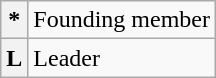<table class="wikitable">
<tr>
<th>*</th>
<td>Founding member</td>
</tr>
<tr>
<th>L</th>
<td>Leader</td>
</tr>
</table>
